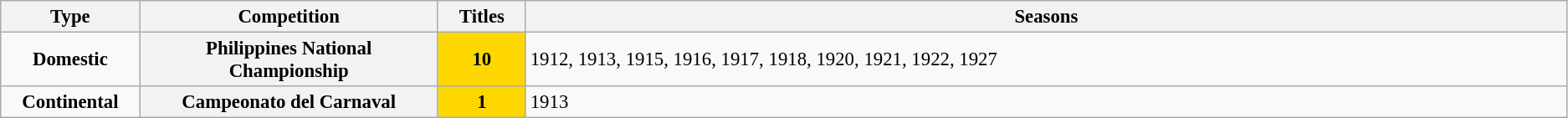<table class="wikitable plainrowheaders" style="font-size:95%; text-align:center;">
<tr>
<th style="width: 1%;">Type</th>
<th style="width: 5%;">Competition</th>
<th style="width: 1%;">Titles</th>
<th style="width: 21%;">Seasons</th>
</tr>
<tr>
<td rowspan="1"><strong>Domestic</strong></td>
<th scope=col>Philippines National Championship</th>
<td bgcolor="gold"><strong>10</strong></td>
<td align=left>1912, 1913, 1915, 1916, 1917, 1918, 1920, 1921, 1922, 1927</td>
</tr>
<tr>
<td rowspan="1"><strong>Continental</strong></td>
<th scope=col>Campeonato del Carnaval</th>
<td bgcolor="gold"><strong>1</strong></td>
<td align=left>1913</td>
</tr>
</table>
